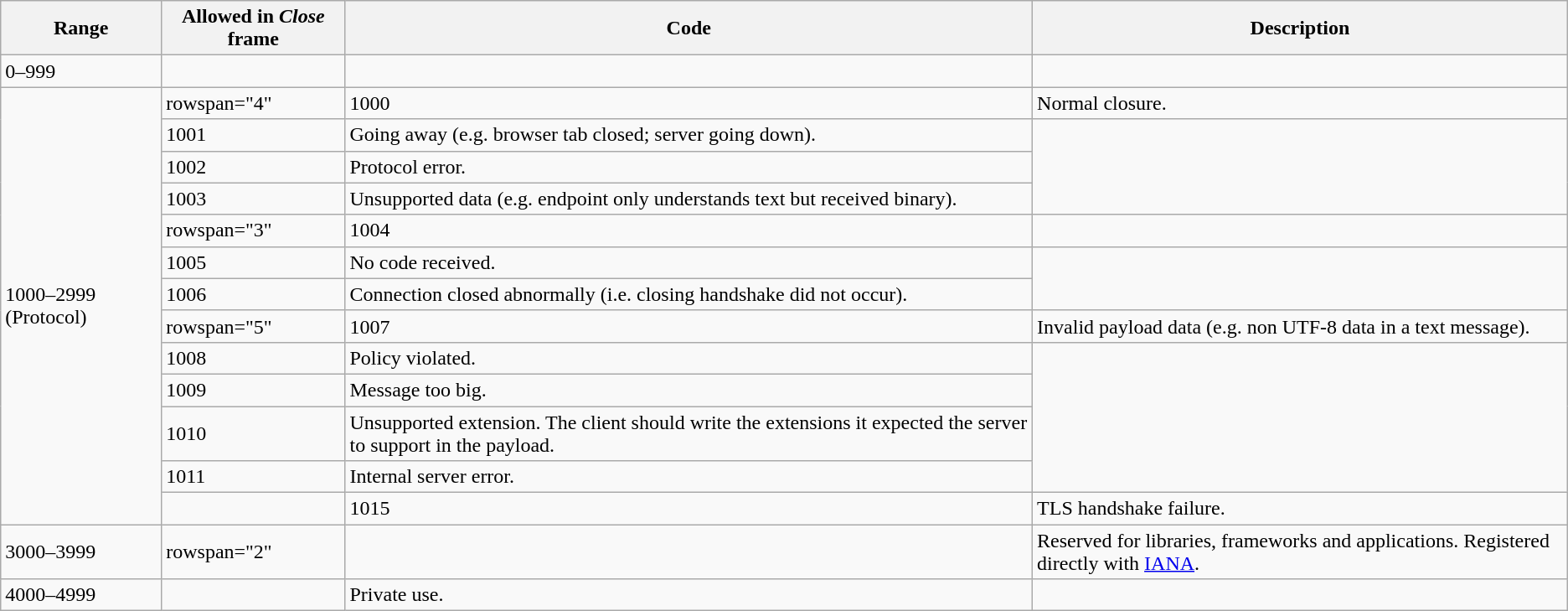<table class="wikitable">
<tr>
<th>Range</th>
<th>Allowed in <em>Close</em> frame</th>
<th>Code<br></th>
<th>Description</th>
</tr>
<tr>
<td>0–999</td>
<td></td>
<td></td>
<td></td>
</tr>
<tr>
<td rowspan="13">1000–2999 (Protocol)</td>
<td>rowspan="4" </td>
<td>1000</td>
<td>Normal closure.</td>
</tr>
<tr>
<td>1001</td>
<td>Going away (e.g. browser tab closed; server going down).</td>
</tr>
<tr>
<td>1002</td>
<td>Protocol error.</td>
</tr>
<tr>
<td>1003</td>
<td>Unsupported data (e.g. endpoint only understands text but received binary).</td>
</tr>
<tr>
<td>rowspan="3" </td>
<td>1004</td>
<td></td>
</tr>
<tr>
<td>1005</td>
<td>No code received.</td>
</tr>
<tr>
<td>1006</td>
<td>Connection closed abnormally (i.e. closing handshake did not occur).</td>
</tr>
<tr>
<td>rowspan="5" </td>
<td>1007</td>
<td>Invalid payload data (e.g. non UTF-8 data in a text message).</td>
</tr>
<tr>
<td>1008</td>
<td>Policy violated.</td>
</tr>
<tr>
<td>1009</td>
<td>Message too big.</td>
</tr>
<tr>
<td>1010</td>
<td>Unsupported extension. The client should write the extensions it expected the server to support in the payload.</td>
</tr>
<tr>
<td>1011</td>
<td>Internal server error.</td>
</tr>
<tr>
<td></td>
<td>1015</td>
<td>TLS handshake failure.</td>
</tr>
<tr>
<td>3000–3999</td>
<td>rowspan="2" </td>
<td></td>
<td>Reserved for libraries, frameworks and applications. Registered directly with <a href='#'>IANA</a>.</td>
</tr>
<tr>
<td>4000–4999</td>
<td></td>
<td>Private use.</td>
</tr>
</table>
